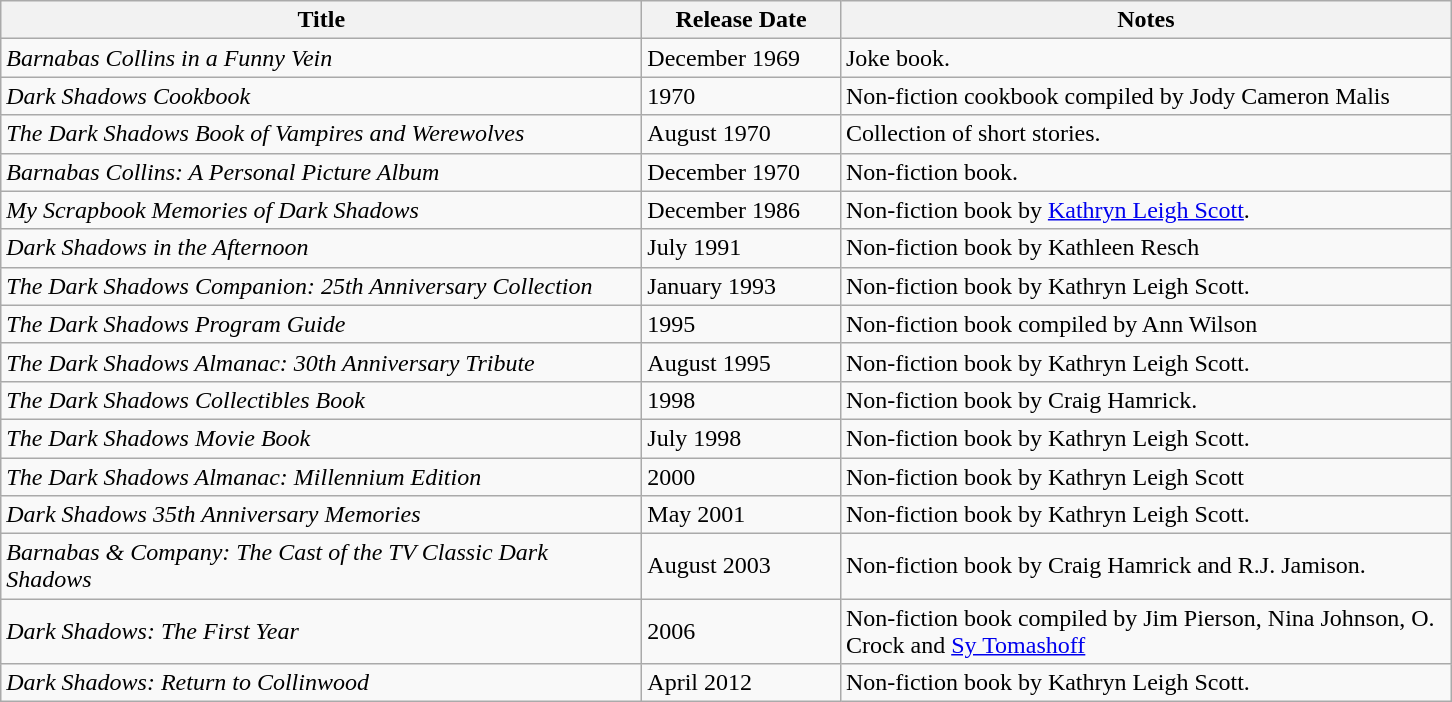<table class="wikitable">
<tr>
<th width="420">Title</th>
<th width="125">Release Date</th>
<th width="400">Notes</th>
</tr>
<tr>
<td><em>Barnabas Collins in a Funny Vein</em></td>
<td>December 1969</td>
<td>Joke book.</td>
</tr>
<tr>
<td><em>Dark Shadows Cookbook</em></td>
<td>1970</td>
<td>Non-fiction cookbook compiled by Jody Cameron Malis</td>
</tr>
<tr>
<td><em>The Dark Shadows Book of Vampires and Werewolves</em></td>
<td>August 1970</td>
<td>Collection of short stories.</td>
</tr>
<tr>
<td><em>Barnabas Collins: A Personal Picture Album</em></td>
<td>December 1970</td>
<td>Non-fiction book.</td>
</tr>
<tr>
<td><em>My Scrapbook Memories of Dark Shadows</em></td>
<td>December 1986</td>
<td>Non-fiction book by <a href='#'>Kathryn Leigh Scott</a>.</td>
</tr>
<tr>
<td><em>Dark Shadows in the Afternoon</em></td>
<td>July 1991</td>
<td>Non-fiction book by Kathleen Resch</td>
</tr>
<tr>
<td><em>The Dark Shadows Companion: 25th Anniversary Collection</em></td>
<td>January 1993</td>
<td>Non-fiction book by Kathryn Leigh Scott.</td>
</tr>
<tr>
<td><em>The Dark Shadows Program Guide</em></td>
<td>1995</td>
<td>Non-fiction book compiled by Ann Wilson</td>
</tr>
<tr>
<td><em>The Dark Shadows Almanac: 30th Anniversary Tribute</em></td>
<td>August 1995</td>
<td>Non-fiction book by Kathryn Leigh Scott.</td>
</tr>
<tr>
<td><em>The Dark Shadows Collectibles Book</em></td>
<td>1998</td>
<td>Non-fiction book by Craig Hamrick.</td>
</tr>
<tr>
<td><em>The Dark Shadows Movie Book</em></td>
<td>July 1998</td>
<td>Non-fiction book by Kathryn Leigh Scott.</td>
</tr>
<tr>
<td><em>The Dark Shadows Almanac: Millennium Edition</em></td>
<td>2000</td>
<td>Non-fiction book by Kathryn Leigh Scott</td>
</tr>
<tr>
<td><em>Dark Shadows 35th Anniversary Memories</em></td>
<td>May 2001</td>
<td>Non-fiction book by Kathryn Leigh Scott.</td>
</tr>
<tr>
<td><em>Barnabas & Company: The Cast of the TV Classic Dark Shadows</em></td>
<td>August 2003</td>
<td>Non-fiction book by Craig Hamrick and R.J. Jamison.</td>
</tr>
<tr>
<td><em>Dark Shadows: The First Year</em></td>
<td>2006</td>
<td>Non-fiction book compiled by Jim Pierson, Nina Johnson, O. Crock and <a href='#'>Sy Tomashoff</a></td>
</tr>
<tr>
<td><em>Dark Shadows: Return to Collinwood</em></td>
<td>April 2012</td>
<td>Non-fiction book by Kathryn Leigh Scott.</td>
</tr>
</table>
